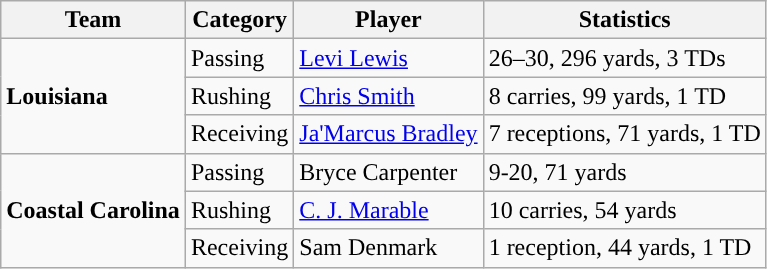<table class="wikitable" style="float: left;">
<tr>
<th>Team</th>
<th>Category</th>
<th>Player</th>
<th>Statistics</th>
</tr>
<tr>
<td rowspan=3><strong>Louisiana</strong></td>
<td>Passing</td>
<td><a href='#'>Levi Lewis</a></td>
<td>26–30, 296 yards, 3 TDs</td>
</tr>
<tr>
<td>Rushing</td>
<td><a href='#'>Chris Smith</a></td>
<td>8 carries, 99 yards, 1 TD</td>
</tr>
<tr>
<td>Receiving</td>
<td><a href='#'>Ja'Marcus Bradley</a></td>
<td>7 receptions, 71 yards, 1 TD</td>
</tr>
<tr>
<td rowspan=3><strong>Coastal Carolina</strong></td>
<td>Passing</td>
<td>Bryce Carpenter</td>
<td>9-20, 71 yards</td>
</tr>
<tr>
<td>Rushing</td>
<td><a href='#'>C. J. Marable</a></td>
<td>10 carries, 54 yards</td>
</tr>
<tr>
<td>Receiving</td>
<td>Sam Denmark</td>
<td>1 reception, 44 yards, 1 TD</td>
</tr>
</table>
